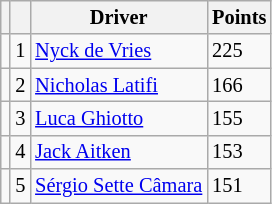<table class="wikitable" style="font-size: 85%;">
<tr>
<th></th>
<th></th>
<th>Driver</th>
<th>Points</th>
</tr>
<tr>
<td></td>
<td align="center">1</td>
<td> <a href='#'>Nyck de Vries</a></td>
<td>225</td>
</tr>
<tr>
<td></td>
<td align="center">2</td>
<td> <a href='#'>Nicholas Latifi</a></td>
<td>166</td>
</tr>
<tr>
<td></td>
<td align="center">3</td>
<td> <a href='#'>Luca Ghiotto</a></td>
<td>155</td>
</tr>
<tr>
<td></td>
<td align="center">4</td>
<td> <a href='#'>Jack Aitken</a></td>
<td>153</td>
</tr>
<tr>
<td></td>
<td align="center">5</td>
<td> <a href='#'>Sérgio Sette Câmara</a></td>
<td>151</td>
</tr>
</table>
